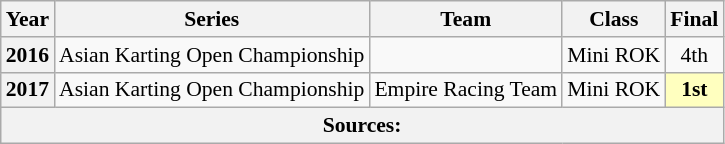<table class="wikitable" style="text-align:center; font-size:90%">
<tr>
<th>Year</th>
<th>Series</th>
<th>Team</th>
<th>Class</th>
<th>Final</th>
</tr>
<tr>
<th>2016</th>
<td align="left">Asian Karting Open Championship</td>
<td align="left"></td>
<td align="left">Mini ROK</td>
<td>4th</td>
</tr>
<tr>
<th>2017</th>
<td align="left">Asian Karting Open Championship</td>
<td align="left">Empire Racing Team</td>
<td align="left">Mini ROK</td>
<td style="background:#FFFFBF;"><strong>1st</strong></td>
</tr>
<tr>
<th colspan="5">Sources:</th>
</tr>
</table>
